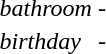<table>
<tr>
<td><em>bathroom</em></td>
<td>- </td>
</tr>
<tr>
<td><em>birthday</em></td>
<td>- </td>
</tr>
</table>
